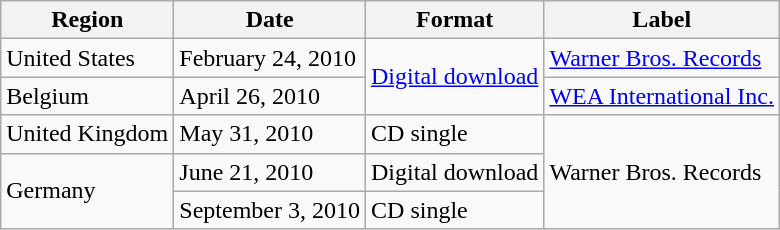<table class="wikitable">
<tr>
<th>Region</th>
<th>Date</th>
<th>Format</th>
<th>Label</th>
</tr>
<tr>
<td>United States</td>
<td>February 24, 2010</td>
<td rowspan="2"><a href='#'>Digital download</a></td>
<td><a href='#'>Warner Bros. Records</a></td>
</tr>
<tr>
<td>Belgium</td>
<td>April 26, 2010</td>
<td><a href='#'>WEA International Inc.</a></td>
</tr>
<tr>
<td>United Kingdom</td>
<td>May 31, 2010</td>
<td>CD single</td>
<td rowspan="3">Warner Bros. Records</td>
</tr>
<tr>
<td rowspan="2">Germany</td>
<td>June 21, 2010</td>
<td>Digital download</td>
</tr>
<tr>
<td>September 3, 2010</td>
<td>CD single</td>
</tr>
</table>
